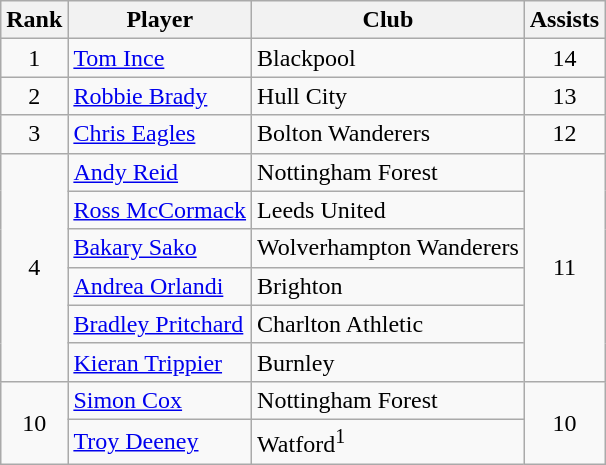<table class="wikitable" style="text-align:center">
<tr>
<th>Rank</th>
<th>Player</th>
<th>Club</th>
<th>Assists</th>
</tr>
<tr>
<td>1</td>
<td align="left"><a href='#'>Tom Ince</a></td>
<td align="left">Blackpool</td>
<td>14</td>
</tr>
<tr>
<td rowspan="1">2</td>
<td align="left"><a href='#'>Robbie Brady</a></td>
<td align="left">Hull City</td>
<td rowspan="1">13</td>
</tr>
<tr>
<td rowspan="1">3</td>
<td align="left"><a href='#'>Chris Eagles</a></td>
<td align="left">Bolton Wanderers</td>
<td rowspan="1">12</td>
</tr>
<tr>
<td rowspan="6">4</td>
<td align="left"><a href='#'>Andy Reid</a></td>
<td align="left">Nottingham Forest</td>
<td rowspan="6">11</td>
</tr>
<tr>
<td align="left"><a href='#'>Ross McCormack</a></td>
<td align="left">Leeds United</td>
</tr>
<tr>
<td align="left"><a href='#'>Bakary Sako</a></td>
<td align="left">Wolverhampton Wanderers</td>
</tr>
<tr>
<td align="left"><a href='#'>Andrea Orlandi</a></td>
<td align="left">Brighton</td>
</tr>
<tr>
<td align="left"><a href='#'>Bradley Pritchard</a></td>
<td align="left">Charlton Athletic</td>
</tr>
<tr>
<td align="left"><a href='#'>Kieran Trippier</a></td>
<td align="left">Burnley</td>
</tr>
<tr>
<td rowspan="2">10</td>
<td align="left"><a href='#'>Simon Cox</a></td>
<td align="left">Nottingham Forest</td>
<td rowspan="2">10</td>
</tr>
<tr>
<td align="left"><a href='#'>Troy Deeney</a></td>
<td align="left">Watford<sup>1</sup></td>
</tr>
</table>
